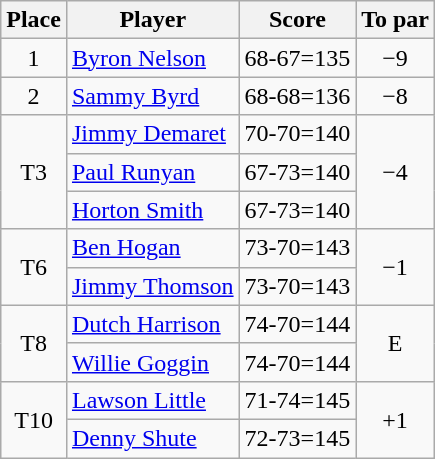<table class="wikitable">
<tr>
<th>Place</th>
<th>Player</th>
<th>Score</th>
<th>To par</th>
</tr>
<tr>
<td align="center">1</td>
<td> <a href='#'>Byron Nelson</a></td>
<td>68-67=135</td>
<td align="center">−9</td>
</tr>
<tr>
<td align="center">2</td>
<td> <a href='#'>Sammy Byrd</a></td>
<td>68-68=136</td>
<td align="center">−8</td>
</tr>
<tr>
<td rowspan=3 align="center">T3</td>
<td> <a href='#'>Jimmy Demaret</a></td>
<td>70-70=140</td>
<td rowspan=3 align="center">−4</td>
</tr>
<tr>
<td> <a href='#'>Paul Runyan</a></td>
<td>67-73=140</td>
</tr>
<tr>
<td> <a href='#'>Horton Smith</a></td>
<td>67-73=140</td>
</tr>
<tr>
<td rowspan=2 align="center">T6</td>
<td> <a href='#'>Ben Hogan</a></td>
<td>73-70=143</td>
<td rowspan=2 align="center">−1</td>
</tr>
<tr>
<td> <a href='#'>Jimmy Thomson</a></td>
<td>73-70=143</td>
</tr>
<tr>
<td rowspan="2" align="center">T8</td>
<td> <a href='#'>Dutch Harrison</a></td>
<td>74-70=144</td>
<td rowspan=2 align="center">E</td>
</tr>
<tr>
<td> <a href='#'>Willie Goggin</a></td>
<td>74-70=144</td>
</tr>
<tr>
<td rowspan="2" align="center">T10</td>
<td> <a href='#'>Lawson Little</a></td>
<td>71-74=145</td>
<td rowspan="2" align="center">+1</td>
</tr>
<tr>
<td> <a href='#'>Denny Shute</a></td>
<td>72-73=145</td>
</tr>
</table>
